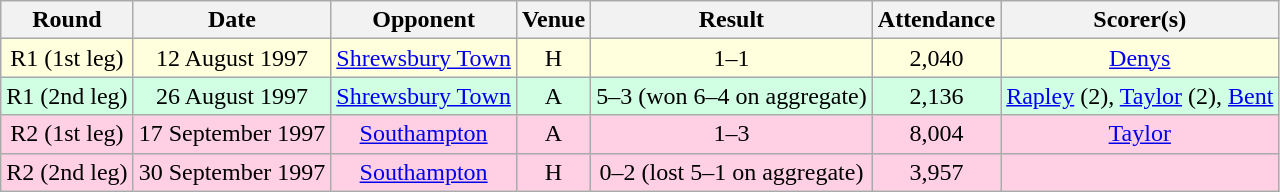<table class="wikitable sortable" style="text-align:center;">
<tr>
<th>Round</th>
<th>Date</th>
<th>Opponent</th>
<th>Venue</th>
<th>Result</th>
<th>Attendance</th>
<th>Scorer(s)</th>
</tr>
<tr style="background:#ffd;">
<td>R1 (1st leg)</td>
<td>12 August 1997</td>
<td><a href='#'>Shrewsbury Town</a></td>
<td>H</td>
<td>1–1</td>
<td>2,040</td>
<td><a href='#'>Denys</a></td>
</tr>
<tr style="background:#d0ffe3;">
<td>R1 (2nd leg)</td>
<td>26 August 1997</td>
<td><a href='#'>Shrewsbury Town</a></td>
<td>A</td>
<td>5–3 (won 6–4 on aggregate)</td>
<td>2,136</td>
<td><a href='#'>Rapley</a> (2), <a href='#'>Taylor</a> (2), <a href='#'>Bent</a></td>
</tr>
<tr style="background:#ffd0e3;">
<td>R2 (1st leg)</td>
<td>17 September 1997</td>
<td><a href='#'>Southampton</a></td>
<td>A</td>
<td>1–3</td>
<td>8,004</td>
<td><a href='#'>Taylor</a></td>
</tr>
<tr style="background:#ffd0e3;">
<td>R2 (2nd leg)</td>
<td>30 September 1997</td>
<td><a href='#'>Southampton</a></td>
<td>H</td>
<td>0–2 (lost 5–1 on aggregate)</td>
<td>3,957</td>
<td></td>
</tr>
</table>
